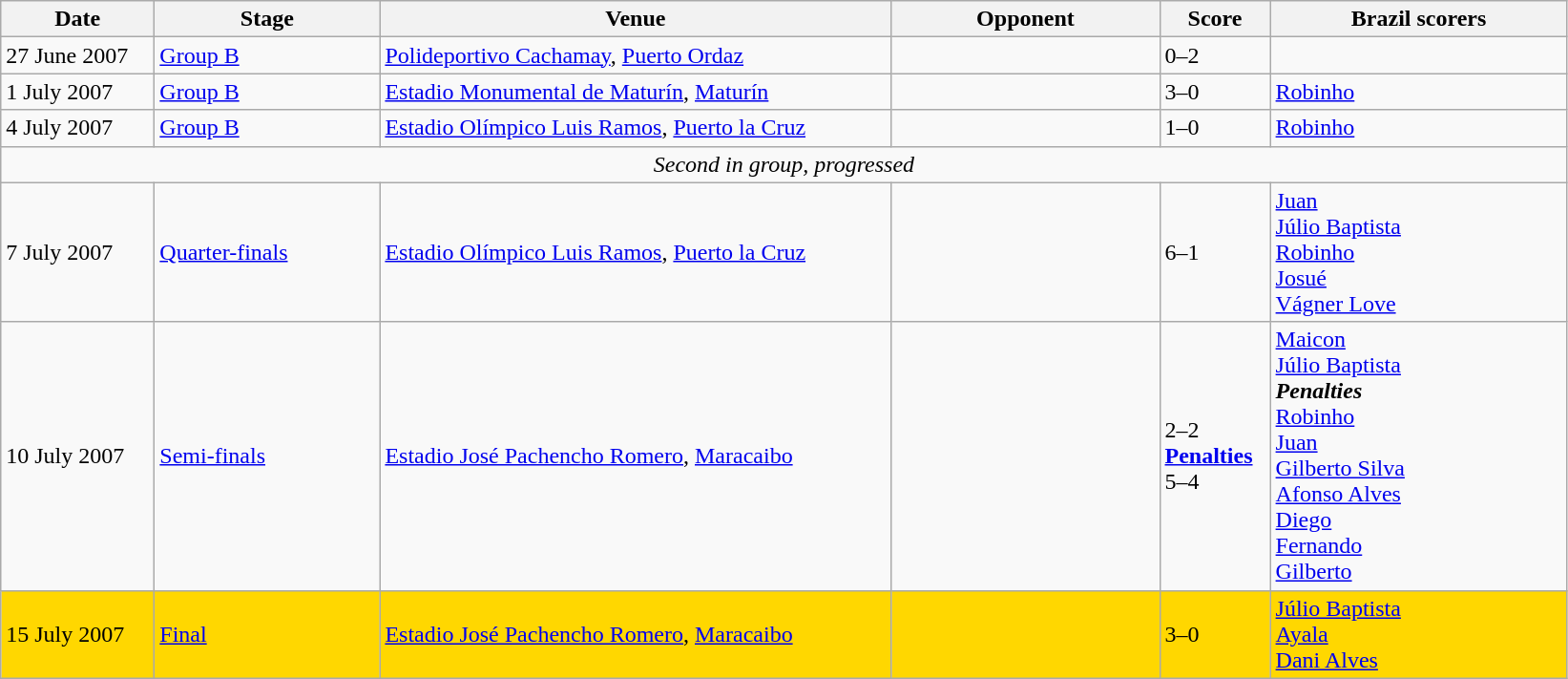<table class="wikitable">
<tr>
<th width=100px>Date</th>
<th width=150px>Stage</th>
<th width=350px>Venue</th>
<th width=180px>Opponent</th>
<th width=70px>Score</th>
<th width=200px>Brazil scorers</th>
</tr>
<tr>
<td>27 June 2007</td>
<td><a href='#'>Group B</a></td>
<td><a href='#'>Polideportivo Cachamay</a>, <a href='#'>Puerto Ordaz</a></td>
<td></td>
<td>0–2</td>
<td></td>
</tr>
<tr>
<td>1 July 2007</td>
<td><a href='#'>Group B</a></td>
<td><a href='#'>Estadio Monumental de Maturín</a>, <a href='#'>Maturín</a></td>
<td></td>
<td>3–0</td>
<td><a href='#'>Robinho</a> </td>
</tr>
<tr>
<td>4 July 2007</td>
<td><a href='#'>Group B</a></td>
<td><a href='#'>Estadio Olímpico Luis Ramos</a>, <a href='#'>Puerto la Cruz</a></td>
<td></td>
<td>1–0</td>
<td><a href='#'>Robinho</a> </td>
</tr>
<tr>
<td colspan="6" style="text-align:center;"><em>Second in group, progressed</em></td>
</tr>
<tr>
<td>7 July 2007</td>
<td><a href='#'>Quarter-finals</a></td>
<td><a href='#'>Estadio Olímpico Luis Ramos</a>, <a href='#'>Puerto la Cruz</a></td>
<td></td>
<td>6–1</td>
<td><a href='#'>Juan</a>  <br> <a href='#'>Júlio Baptista</a>  <br> <a href='#'>Robinho</a>  <br> <a href='#'>Josué</a>  <br> <a href='#'>Vágner Love</a> </td>
</tr>
<tr>
<td>10 July 2007</td>
<td><a href='#'>Semi-finals</a></td>
<td><a href='#'>Estadio José Pachencho Romero</a>, <a href='#'>Maracaibo</a></td>
<td></td>
<td>2–2 <br> <strong><a href='#'>Penalties</a></strong> <br> 5–4</td>
<td><a href='#'>Maicon</a>  <br> <a href='#'>Júlio Baptista</a>  <br> <strong><em>Penalties</em></strong> <br> <a href='#'>Robinho</a>  <br> <a href='#'>Juan</a>  <br> <a href='#'>Gilberto Silva</a>  <br> <a href='#'>Afonso Alves</a>  <br> <a href='#'>Diego</a>  <br> <a href='#'>Fernando</a>  <br> <a href='#'>Gilberto</a> </td>
</tr>
<tr style="background:gold;">
<td>15 July 2007</td>
<td><a href='#'>Final</a></td>
<td><a href='#'>Estadio José Pachencho Romero</a>, <a href='#'>Maracaibo</a></td>
<td></td>
<td>3–0</td>
<td><a href='#'>Júlio Baptista</a>  <br> <a href='#'>Ayala</a>  <br> <a href='#'>Dani Alves</a> </td>
</tr>
</table>
